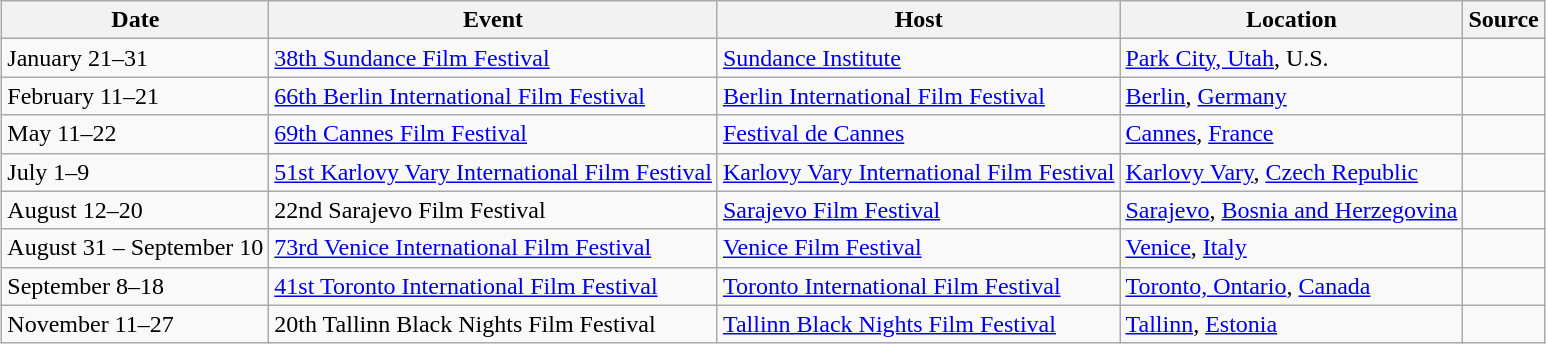<table class="wikitable" style="margin:auto; margin:auto;">
<tr>
<th>Date</th>
<th>Event</th>
<th>Host</th>
<th>Location</th>
<th>Source</th>
</tr>
<tr>
<td>January 21–31</td>
<td><a href='#'>38th Sundance Film Festival</a></td>
<td><a href='#'>Sundance Institute</a></td>
<td><a href='#'>Park City, Utah</a>, U.S.</td>
<td></td>
</tr>
<tr>
<td>February 11–21</td>
<td><a href='#'>66th Berlin International Film Festival</a></td>
<td><a href='#'>Berlin International Film Festival</a></td>
<td><a href='#'>Berlin</a>, <a href='#'>Germany</a></td>
<td></td>
</tr>
<tr>
<td>May 11–22</td>
<td><a href='#'>69th Cannes Film Festival</a></td>
<td><a href='#'>Festival de Cannes</a></td>
<td><a href='#'>Cannes</a>, <a href='#'>France</a></td>
<td></td>
</tr>
<tr>
<td>July 1–9</td>
<td><a href='#'>51st Karlovy Vary International Film Festival</a></td>
<td><a href='#'>Karlovy Vary International Film Festival</a></td>
<td><a href='#'>Karlovy Vary</a>, <a href='#'>Czech Republic</a></td>
<td></td>
</tr>
<tr>
<td>August 12–20</td>
<td>22nd Sarajevo Film Festival</td>
<td><a href='#'>Sarajevo Film Festival</a></td>
<td><a href='#'>Sarajevo</a>, <a href='#'>Bosnia and Herzegovina</a></td>
<td></td>
</tr>
<tr>
<td>August 31 – September 10</td>
<td><a href='#'>73rd Venice International Film Festival</a></td>
<td><a href='#'>Venice Film Festival</a></td>
<td><a href='#'>Venice</a>, <a href='#'>Italy</a></td>
<td></td>
</tr>
<tr>
<td>September 8–18</td>
<td><a href='#'>41st Toronto International Film Festival</a></td>
<td><a href='#'>Toronto International Film Festival</a></td>
<td><a href='#'>Toronto, Ontario</a>, <a href='#'>Canada</a></td>
<td></td>
</tr>
<tr>
<td>November 11–27</td>
<td>20th Tallinn Black Nights Film Festival</td>
<td><a href='#'>Tallinn Black Nights Film Festival</a></td>
<td><a href='#'>Tallinn</a>, <a href='#'>Estonia</a></td>
<td></td>
</tr>
</table>
